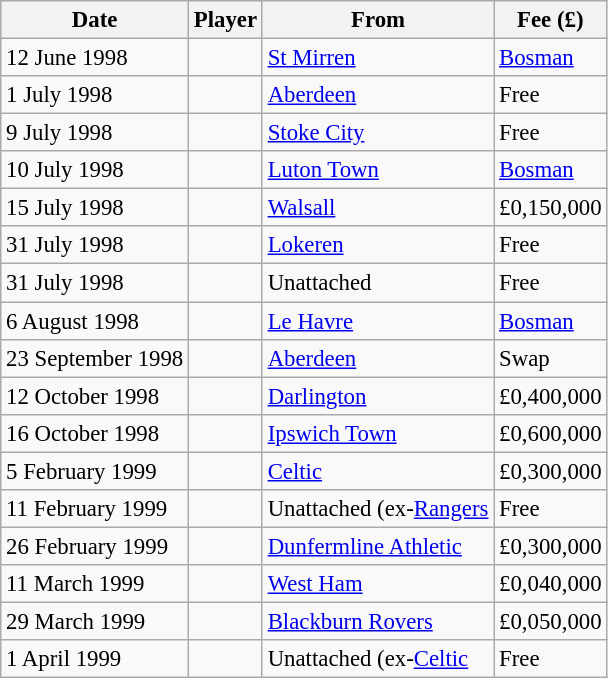<table class="wikitable sortable" style="font-size:95%">
<tr>
<th>Date</th>
<th>Player</th>
<th>From</th>
<th>Fee (£)</th>
</tr>
<tr>
<td>12 June 1998</td>
<td> </td>
<td><a href='#'>St Mirren</a></td>
<td><a href='#'>Bosman</a></td>
</tr>
<tr>
<td>1 July 1998</td>
<td> </td>
<td><a href='#'>Aberdeen</a></td>
<td>Free</td>
</tr>
<tr>
<td>9 July 1998</td>
<td> </td>
<td><a href='#'>Stoke City</a></td>
<td>Free</td>
</tr>
<tr>
<td>10 July 1998</td>
<td> </td>
<td><a href='#'>Luton Town</a></td>
<td><a href='#'>Bosman</a></td>
</tr>
<tr>
<td>15 July 1998</td>
<td> </td>
<td><a href='#'>Walsall</a></td>
<td>£0,150,000</td>
</tr>
<tr>
<td>31 July 1998</td>
<td> </td>
<td><a href='#'>Lokeren</a></td>
<td>Free</td>
</tr>
<tr>
<td>31 July 1998</td>
<td> </td>
<td>Unattached</td>
<td>Free</td>
</tr>
<tr>
<td>6 August 1998</td>
<td> </td>
<td><a href='#'>Le Havre</a></td>
<td><a href='#'>Bosman</a></td>
</tr>
<tr>
<td>23 September 1998</td>
<td> </td>
<td><a href='#'>Aberdeen</a></td>
<td>Swap</td>
</tr>
<tr>
<td>12 October 1998</td>
<td> </td>
<td><a href='#'>Darlington</a></td>
<td>£0,400,000</td>
</tr>
<tr>
<td>16 October 1998</td>
<td> </td>
<td><a href='#'>Ipswich Town</a></td>
<td>£0,600,000</td>
</tr>
<tr>
<td>5 February 1999</td>
<td> </td>
<td><a href='#'>Celtic</a></td>
<td>£0,300,000</td>
</tr>
<tr>
<td>11 February 1999</td>
<td> </td>
<td>Unattached (ex-<a href='#'>Rangers</a></td>
<td>Free</td>
</tr>
<tr>
<td>26 February 1999</td>
<td> </td>
<td><a href='#'>Dunfermline Athletic</a></td>
<td>£0,300,000</td>
</tr>
<tr>
<td>11 March 1999</td>
<td> </td>
<td><a href='#'>West Ham</a></td>
<td>£0,040,000</td>
</tr>
<tr>
<td>29 March 1999</td>
<td> </td>
<td><a href='#'>Blackburn Rovers</a></td>
<td>£0,050,000</td>
</tr>
<tr>
<td>1 April 1999</td>
<td> </td>
<td>Unattached (ex-<a href='#'>Celtic</a></td>
<td>Free</td>
</tr>
</table>
